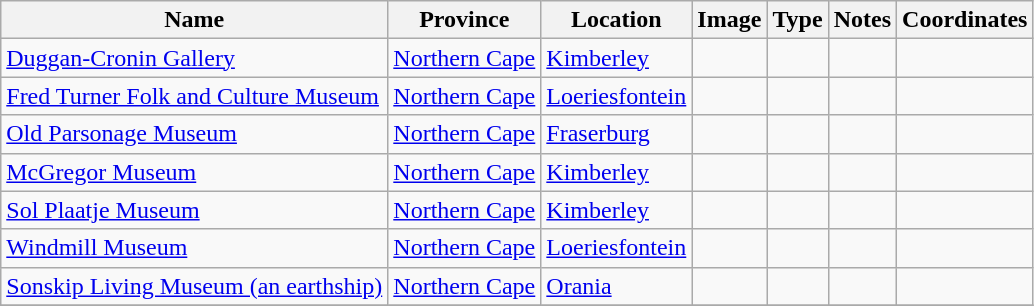<table class="wikitable sortable">
<tr>
<th>Name</th>
<th>Province</th>
<th>Location</th>
<th>Image</th>
<th>Type</th>
<th>Notes</th>
<th>Coordinates</th>
</tr>
<tr>
<td><a href='#'>Duggan-Cronin Gallery</a></td>
<td><a href='#'>Northern Cape</a></td>
<td><a href='#'>Kimberley</a></td>
<td></td>
<td></td>
<td></td>
<td></td>
</tr>
<tr>
<td><a href='#'>Fred Turner Folk and Culture Museum</a></td>
<td><a href='#'>Northern Cape</a></td>
<td><a href='#'>Loeriesfontein</a></td>
<td></td>
<td></td>
<td></td>
<td></td>
</tr>
<tr>
<td><a href='#'>Old Parsonage Museum</a></td>
<td><a href='#'>Northern Cape</a></td>
<td><a href='#'>Fraserburg</a></td>
<td></td>
<td></td>
<td></td>
<td></td>
</tr>
<tr>
<td><a href='#'>McGregor Museum</a></td>
<td><a href='#'>Northern Cape</a></td>
<td><a href='#'>Kimberley</a></td>
<td></td>
<td></td>
<td></td>
<td></td>
</tr>
<tr>
<td><a href='#'>Sol Plaatje Museum</a></td>
<td><a href='#'>Northern Cape</a></td>
<td><a href='#'>Kimberley</a></td>
<td></td>
<td></td>
<td></td>
<td></td>
</tr>
<tr>
<td><a href='#'>Windmill Museum</a></td>
<td><a href='#'>Northern Cape</a></td>
<td><a href='#'>Loeriesfontein</a></td>
<td></td>
<td></td>
<td></td>
<td></td>
</tr>
<tr>
<td><a href='#'>Sonskip Living Museum (an earthship)</a></td>
<td><a href='#'>Northern Cape</a></td>
<td><a href='#'>Orania</a></td>
<td></td>
<td></td>
<td></td>
<td></td>
</tr>
<tr>
</tr>
</table>
